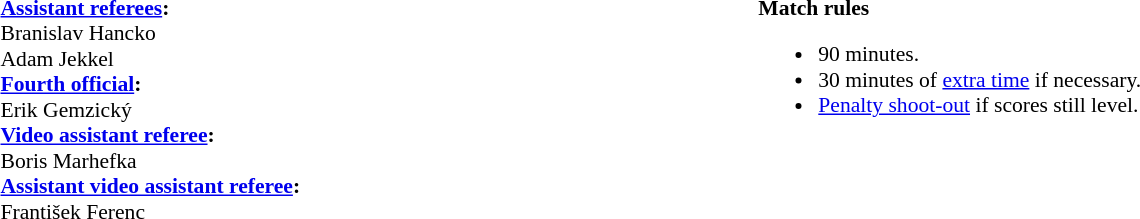<table width=100% style="font-size:90%">
<tr>
<td><br><strong><a href='#'>Assistant referees</a>:</strong>
<br>Branislav Hancko
<br>Adam Jekkel
<br><strong><a href='#'>Fourth official</a>:</strong>
<br>Erik Gemzický
<br><strong><a href='#'>Video assistant referee</a>:</strong>
<br>Boris Marhefka
<br><strong><a href='#'>Assistant video assistant referee</a>:</strong>
<br>František Ferenc</td>
<td style="width:60%; vertical-align:top;"><br><strong>Match rules</strong><ul><li>90 minutes.</li><li>30 minutes of <a href='#'>extra time</a> if necessary.</li><li><a href='#'>Penalty shoot-out</a> if scores still level.</li></ul></td>
</tr>
</table>
